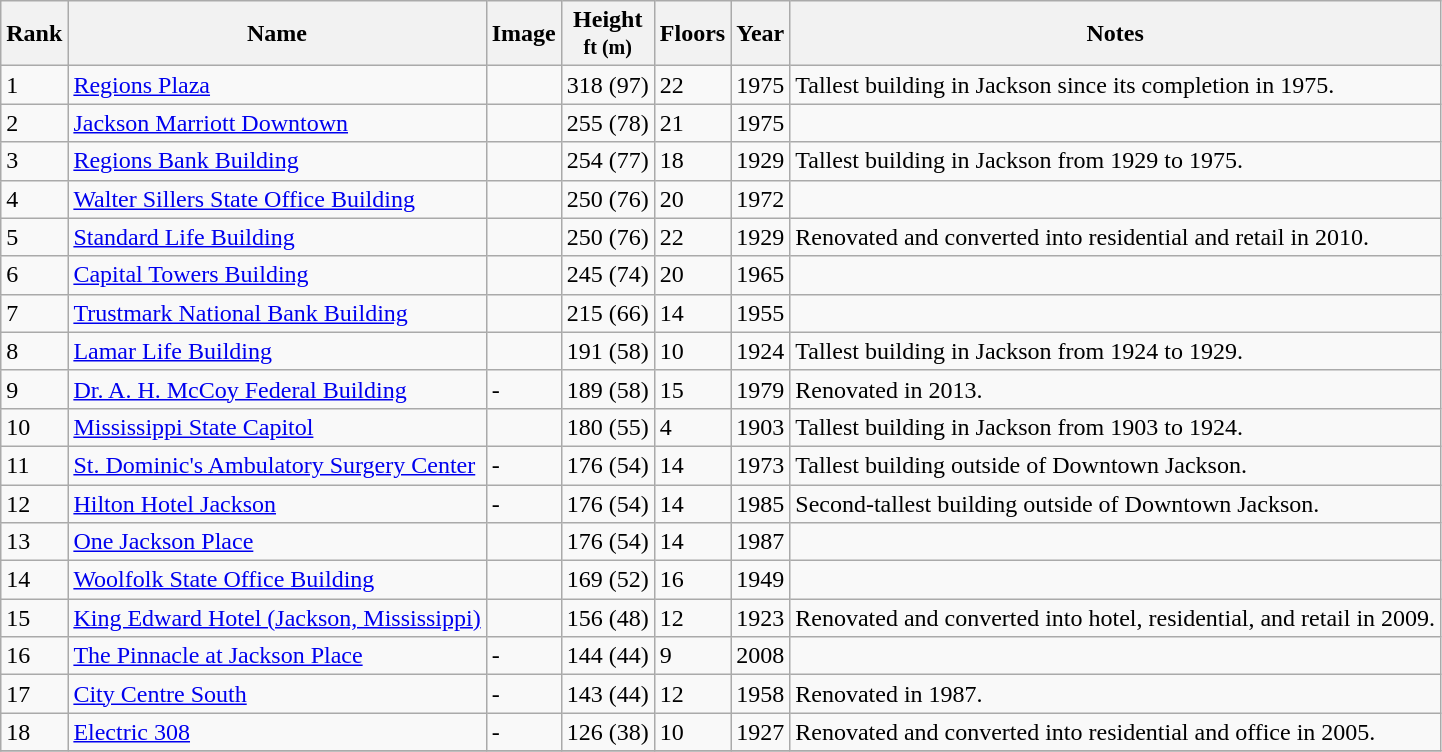<table class="wikitable sortable">
<tr>
<th>Rank</th>
<th>Name</th>
<th class="unsortable">Image</th>
<th>Height<br><small>ft (m)</small></th>
<th>Floors</th>
<th>Year</th>
<th class="unsortable">Notes</th>
</tr>
<tr>
<td>1</td>
<td><a href='#'>Regions Plaza</a></td>
<td></td>
<td>318 (97)</td>
<td>22</td>
<td>1975</td>
<td>Tallest building in Jackson since its completion in 1975.</td>
</tr>
<tr>
<td>2</td>
<td><a href='#'>Jackson Marriott Downtown</a></td>
<td></td>
<td>255 (78)</td>
<td>21</td>
<td>1975</td>
<td></td>
</tr>
<tr>
<td>3</td>
<td><a href='#'>Regions Bank Building</a></td>
<td></td>
<td>254 (77)</td>
<td>18</td>
<td>1929</td>
<td>Tallest building in Jackson from 1929 to 1975.</td>
</tr>
<tr>
<td>4</td>
<td><a href='#'>Walter Sillers State Office Building</a></td>
<td></td>
<td>250 (76)</td>
<td>20</td>
<td>1972</td>
<td></td>
</tr>
<tr>
<td>5</td>
<td><a href='#'>Standard Life Building</a></td>
<td></td>
<td>250 (76)</td>
<td>22</td>
<td>1929</td>
<td>Renovated and converted into residential and retail in 2010.</td>
</tr>
<tr>
<td>6</td>
<td><a href='#'>Capital Towers Building</a></td>
<td></td>
<td>245 (74)</td>
<td>20</td>
<td>1965</td>
<td></td>
</tr>
<tr>
<td>7</td>
<td><a href='#'>Trustmark National Bank Building</a></td>
<td></td>
<td>215 (66)</td>
<td>14</td>
<td>1955</td>
<td></td>
</tr>
<tr>
<td>8</td>
<td><a href='#'>Lamar Life Building</a></td>
<td></td>
<td>191 (58)</td>
<td>10</td>
<td>1924</td>
<td>Tallest building in Jackson from 1924 to 1929.</td>
</tr>
<tr>
<td>9</td>
<td><a href='#'>Dr. A. H. McCoy Federal Building</a></td>
<td>-</td>
<td>189 (58)</td>
<td>15</td>
<td>1979</td>
<td>Renovated in 2013.</td>
</tr>
<tr>
<td>10</td>
<td><a href='#'>Mississippi State Capitol</a></td>
<td></td>
<td>180 (55)</td>
<td>4</td>
<td>1903</td>
<td>Tallest building in Jackson from 1903 to 1924.</td>
</tr>
<tr>
<td>11</td>
<td><a href='#'>St. Dominic's Ambulatory Surgery Center</a></td>
<td>-</td>
<td>176 (54)</td>
<td>14</td>
<td>1973</td>
<td>Tallest building outside of Downtown Jackson.</td>
</tr>
<tr>
<td>12</td>
<td><a href='#'>Hilton Hotel Jackson</a></td>
<td>-</td>
<td>176 (54)</td>
<td>14</td>
<td>1985</td>
<td>Second-tallest building outside of Downtown Jackson.</td>
</tr>
<tr>
<td>13</td>
<td><a href='#'>One Jackson Place</a></td>
<td></td>
<td>176 (54)</td>
<td>14</td>
<td>1987</td>
<td></td>
</tr>
<tr>
<td>14</td>
<td><a href='#'>Woolfolk State Office Building</a></td>
<td></td>
<td>169 (52)</td>
<td>16</td>
<td>1949</td>
<td></td>
</tr>
<tr>
<td>15</td>
<td><a href='#'>King Edward Hotel (Jackson, Mississippi)</a></td>
<td></td>
<td>156 (48)</td>
<td>12</td>
<td>1923</td>
<td>Renovated and converted into hotel, residential, and retail in 2009.</td>
</tr>
<tr>
<td>16</td>
<td><a href='#'>The Pinnacle at Jackson Place</a></td>
<td>-</td>
<td>144 (44)</td>
<td>9</td>
<td>2008</td>
<td></td>
</tr>
<tr>
<td>17</td>
<td><a href='#'>City Centre South</a></td>
<td>-</td>
<td>143 (44)</td>
<td>12</td>
<td>1958</td>
<td>Renovated in 1987.</td>
</tr>
<tr>
<td>18</td>
<td><a href='#'>Electric 308</a></td>
<td>-</td>
<td>126 (38)</td>
<td>10</td>
<td>1927</td>
<td>Renovated and converted into residential and office in 2005.</td>
</tr>
<tr>
</tr>
</table>
